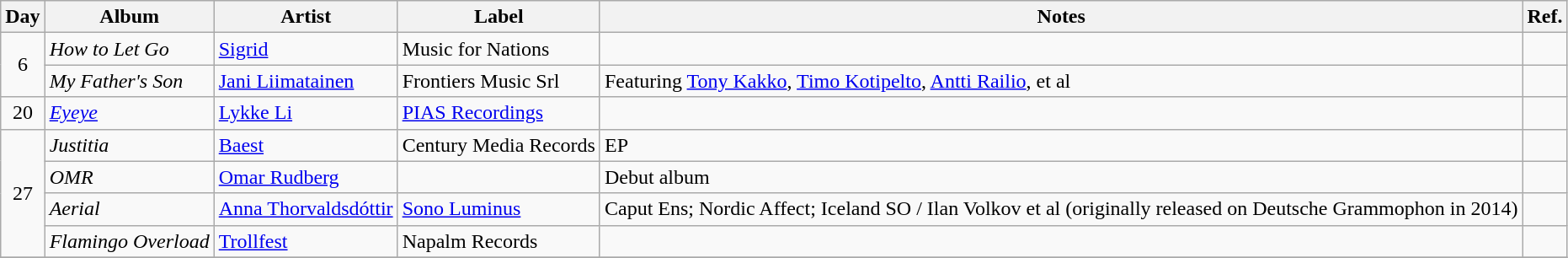<table class="wikitable">
<tr>
<th>Day</th>
<th>Album</th>
<th>Artist</th>
<th>Label</th>
<th>Notes</th>
<th>Ref.</th>
</tr>
<tr>
<td rowspan="2" style="text-align:center;">6</td>
<td><em>How to Let Go</em></td>
<td><a href='#'>Sigrid</a></td>
<td>Music for Nations</td>
<td></td>
<td></td>
</tr>
<tr>
<td><em>My Father's Son</em></td>
<td><a href='#'>Jani Liimatainen</a></td>
<td>Frontiers Music Srl</td>
<td>Featuring <a href='#'>Tony Kakko</a>, <a href='#'>Timo Kotipelto</a>, <a href='#'>Antti Railio</a>, et al</td>
<td></td>
</tr>
<tr>
<td rowspan="1" style="text-align:center;">20</td>
<td><em><a href='#'>Eyeye</a></em></td>
<td><a href='#'>Lykke Li</a></td>
<td><a href='#'>PIAS Recordings</a></td>
<td></td>
<td></td>
</tr>
<tr>
<td rowspan="4" style="text-align:center;">27</td>
<td><em>Justitia</em></td>
<td><a href='#'>Baest</a></td>
<td>Century Media Records</td>
<td>EP</td>
<td></td>
</tr>
<tr>
<td><em>OMR</em></td>
<td><a href='#'>Omar Rudberg</a></td>
<td></td>
<td>Debut album</td>
<td></td>
</tr>
<tr>
<td><em>Aerial</em></td>
<td><a href='#'>Anna Thorvaldsdóttir</a></td>
<td><a href='#'>Sono Luminus</a></td>
<td>Caput Ens; Nordic Affect; Iceland SO / Ilan Volkov et al (originally released on Deutsche Grammophon in 2014)</td>
<td></td>
</tr>
<tr>
<td><em>Flamingo Overload</em></td>
<td><a href='#'>Trollfest</a></td>
<td>Napalm Records</td>
<td></td>
<td></td>
</tr>
<tr>
</tr>
</table>
